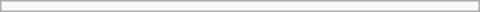<table class=wikitable width=320 align=right>
<tr>
<td></td>
</tr>
</table>
